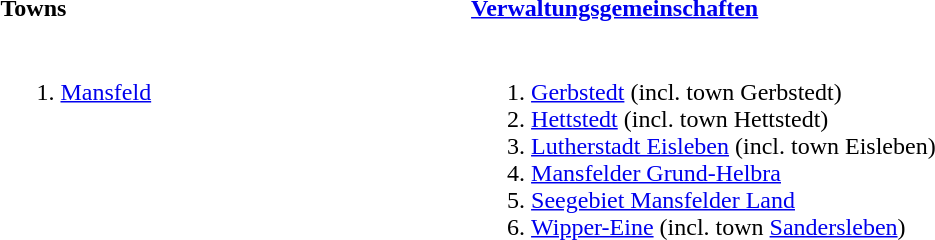<table>
<tr>
<th width=50% align=left>Towns</th>
<th width=50% align=left><a href='#'>Verwaltungsgemeinschaften</a></th>
</tr>
<tr valign=top>
<td><br><ol><li><a href='#'>Mansfeld</a></li></ol></td>
<td><br><ol><li><a href='#'>Gerbstedt</a> (incl. town Gerbstedt)</li><li><a href='#'>Hettstedt</a> (incl. town Hettstedt)</li><li><a href='#'>Lutherstadt Eisleben</a> (incl. town Eisleben)</li><li><a href='#'>Mansfelder Grund-Helbra</a></li><li><a href='#'>Seegebiet Mansfelder Land</a></li><li><a href='#'>Wipper-Eine</a> (incl. town <a href='#'>Sandersleben</a>)</li></ol></td>
</tr>
</table>
